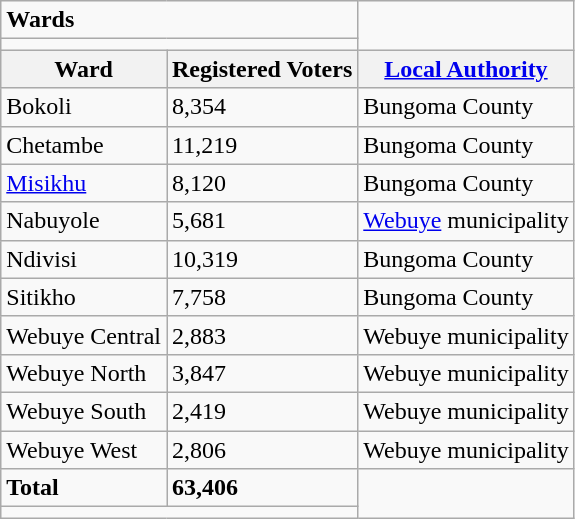<table class="wikitable">
<tr>
<td colspan="2"><strong>Wards</strong></td>
</tr>
<tr>
<td colspan="2"></td>
</tr>
<tr>
<th>Ward</th>
<th>Registered Voters</th>
<th><a href='#'>Local Authority</a></th>
</tr>
<tr>
<td>Bokoli</td>
<td>8,354</td>
<td>Bungoma County</td>
</tr>
<tr>
<td>Chetambe</td>
<td>11,219</td>
<td>Bungoma County</td>
</tr>
<tr>
<td><a href='#'>Misikhu</a></td>
<td>8,120</td>
<td>Bungoma County</td>
</tr>
<tr>
<td>Nabuyole</td>
<td>5,681</td>
<td><a href='#'>Webuye</a> municipality</td>
</tr>
<tr>
<td>Ndivisi</td>
<td>10,319</td>
<td>Bungoma County</td>
</tr>
<tr>
<td>Sitikho</td>
<td>7,758</td>
<td>Bungoma County</td>
</tr>
<tr>
<td>Webuye Central</td>
<td>2,883</td>
<td>Webuye municipality</td>
</tr>
<tr>
<td>Webuye North</td>
<td>3,847</td>
<td>Webuye municipality</td>
</tr>
<tr>
<td>Webuye South</td>
<td>2,419</td>
<td>Webuye municipality</td>
</tr>
<tr>
<td>Webuye West</td>
<td>2,806</td>
<td>Webuye municipality</td>
</tr>
<tr>
<td><strong>Total</strong></td>
<td><strong>63,406</strong></td>
</tr>
<tr>
<td colspan="2"></td>
</tr>
</table>
